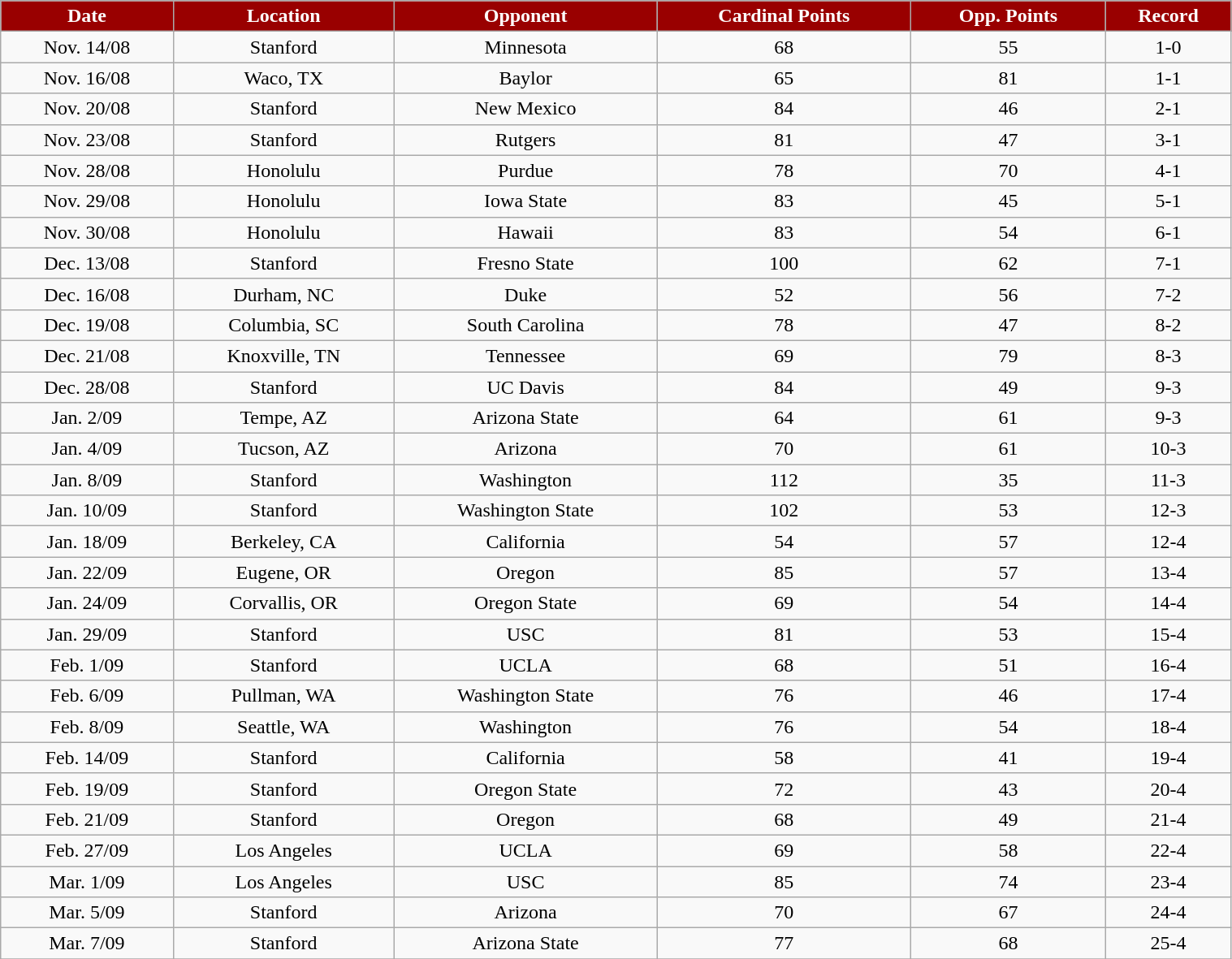<table class="wikitable" width="80%">
<tr align="center">
<th style="background:#990000;color:#FFFFFF;">Date</th>
<th style="background:#990000;color:#FFFFFF;">Location</th>
<th style="background:#990000;color:#FFFFFF;">Opponent</th>
<th style="background:#990000;color:#FFFFFF;">Cardinal Points</th>
<th style="background:#990000;color:#FFFFFF;">Opp. Points</th>
<th style="background:#990000;color:#FFFFFF;">Record</th>
</tr>
<tr align="center" bgcolor="">
<td>Nov. 14/08</td>
<td>Stanford</td>
<td>Minnesota</td>
<td>68</td>
<td>55</td>
<td>1-0</td>
</tr>
<tr align="center" bgcolor="">
<td>Nov. 16/08</td>
<td>Waco, TX</td>
<td>Baylor</td>
<td>65</td>
<td>81</td>
<td>1-1</td>
</tr>
<tr align="center" bgcolor="">
<td>Nov. 20/08</td>
<td>Stanford</td>
<td>New Mexico</td>
<td>84</td>
<td>46</td>
<td>2-1</td>
</tr>
<tr align="center" bgcolor="">
<td>Nov. 23/08</td>
<td>Stanford</td>
<td>Rutgers</td>
<td>81</td>
<td>47</td>
<td>3-1</td>
</tr>
<tr align="center" bgcolor="">
<td>Nov. 28/08</td>
<td>Honolulu</td>
<td>Purdue</td>
<td>78</td>
<td>70</td>
<td>4-1</td>
</tr>
<tr align="center" bgcolor="">
<td>Nov. 29/08</td>
<td>Honolulu</td>
<td>Iowa State</td>
<td>83</td>
<td>45</td>
<td>5-1</td>
</tr>
<tr align="center" bgcolor="">
<td>Nov. 30/08</td>
<td>Honolulu</td>
<td>Hawaii</td>
<td>83</td>
<td>54</td>
<td>6-1</td>
</tr>
<tr align="center" bgcolor="">
<td>Dec. 13/08</td>
<td>Stanford</td>
<td>Fresno State</td>
<td>100</td>
<td>62</td>
<td>7-1</td>
</tr>
<tr align="center" bgcolor="">
<td>Dec. 16/08</td>
<td>Durham, NC</td>
<td>Duke</td>
<td>52</td>
<td>56</td>
<td>7-2</td>
</tr>
<tr align="center" bgcolor="">
<td>Dec. 19/08</td>
<td>Columbia, SC</td>
<td>South Carolina</td>
<td>78</td>
<td>47</td>
<td>8-2</td>
</tr>
<tr align="center" bgcolor="">
<td>Dec. 21/08</td>
<td>Knoxville, TN</td>
<td>Tennessee</td>
<td>69</td>
<td>79</td>
<td>8-3</td>
</tr>
<tr align="center" bgcolor="">
<td>Dec. 28/08</td>
<td>Stanford</td>
<td>UC Davis</td>
<td>84</td>
<td>49</td>
<td>9-3</td>
</tr>
<tr align="center" bgcolor="">
<td>Jan. 2/09</td>
<td>Tempe, AZ</td>
<td>Arizona State</td>
<td>64</td>
<td>61</td>
<td>9-3</td>
</tr>
<tr align="center" bgcolor="">
<td>Jan. 4/09</td>
<td>Tucson, AZ</td>
<td>Arizona</td>
<td>70</td>
<td>61</td>
<td>10-3</td>
</tr>
<tr align="center" bgcolor="">
<td>Jan. 8/09</td>
<td>Stanford</td>
<td>Washington</td>
<td>112</td>
<td>35</td>
<td>11-3</td>
</tr>
<tr align="center" bgcolor="">
<td>Jan. 10/09</td>
<td>Stanford</td>
<td>Washington State</td>
<td>102</td>
<td>53</td>
<td>12-3</td>
</tr>
<tr align="center" bgcolor="">
<td>Jan. 18/09</td>
<td>Berkeley, CA</td>
<td>California</td>
<td>54</td>
<td>57</td>
<td>12-4</td>
</tr>
<tr align="center" bgcolor="">
<td>Jan. 22/09</td>
<td>Eugene, OR</td>
<td>Oregon</td>
<td>85</td>
<td>57</td>
<td>13-4</td>
</tr>
<tr align="center" bgcolor="">
<td>Jan. 24/09</td>
<td>Corvallis, OR</td>
<td>Oregon State</td>
<td>69</td>
<td>54</td>
<td>14-4</td>
</tr>
<tr align="center" bgcolor="">
<td>Jan. 29/09</td>
<td>Stanford</td>
<td>USC</td>
<td>81</td>
<td>53</td>
<td>15-4</td>
</tr>
<tr align="center" bgcolor="">
<td>Feb. 1/09</td>
<td>Stanford</td>
<td>UCLA</td>
<td>68</td>
<td>51</td>
<td>16-4</td>
</tr>
<tr align="center" bgcolor="">
<td>Feb. 6/09</td>
<td>Pullman, WA</td>
<td>Washington State</td>
<td>76</td>
<td>46</td>
<td>17-4</td>
</tr>
<tr align="center" bgcolor="">
<td>Feb. 8/09</td>
<td>Seattle, WA</td>
<td>Washington</td>
<td>76</td>
<td>54</td>
<td>18-4</td>
</tr>
<tr align="center" bgcolor="">
<td>Feb. 14/09</td>
<td>Stanford</td>
<td>California</td>
<td>58</td>
<td>41</td>
<td>19-4</td>
</tr>
<tr align="center" bgcolor="">
<td>Feb. 19/09</td>
<td>Stanford</td>
<td>Oregon State</td>
<td>72</td>
<td>43</td>
<td>20-4</td>
</tr>
<tr align="center" bgcolor="">
<td>Feb. 21/09</td>
<td>Stanford</td>
<td>Oregon</td>
<td>68</td>
<td>49</td>
<td>21-4</td>
</tr>
<tr align="center" bgcolor="">
<td>Feb. 27/09</td>
<td>Los Angeles</td>
<td>UCLA</td>
<td>69</td>
<td>58</td>
<td>22-4</td>
</tr>
<tr align="center" bgcolor="">
<td>Mar. 1/09</td>
<td>Los Angeles</td>
<td>USC</td>
<td>85</td>
<td>74</td>
<td>23-4</td>
</tr>
<tr align="center" bgcolor="">
<td>Mar. 5/09</td>
<td>Stanford</td>
<td>Arizona</td>
<td>70</td>
<td>67</td>
<td>24-4</td>
</tr>
<tr align="center" bgcolor="">
<td>Mar. 7/09</td>
<td>Stanford</td>
<td>Arizona State</td>
<td>77</td>
<td>68</td>
<td>25-4</td>
</tr>
<tr align="center" bgcolor="">
</tr>
</table>
